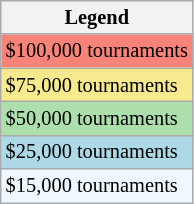<table class=wikitable style="font-size:85%">
<tr>
<th>Legend</th>
</tr>
<tr style="background:#f88379;">
<td>$100,000 tournaments</td>
</tr>
<tr style="background:#f7e98e;">
<td>$75,000 tournaments</td>
</tr>
<tr style="background:#addfad;">
<td>$50,000 tournaments</td>
</tr>
<tr style="background:lightblue;">
<td>$25,000 tournaments</td>
</tr>
<tr style="background:#f0f8ff;">
<td>$15,000 tournaments</td>
</tr>
</table>
